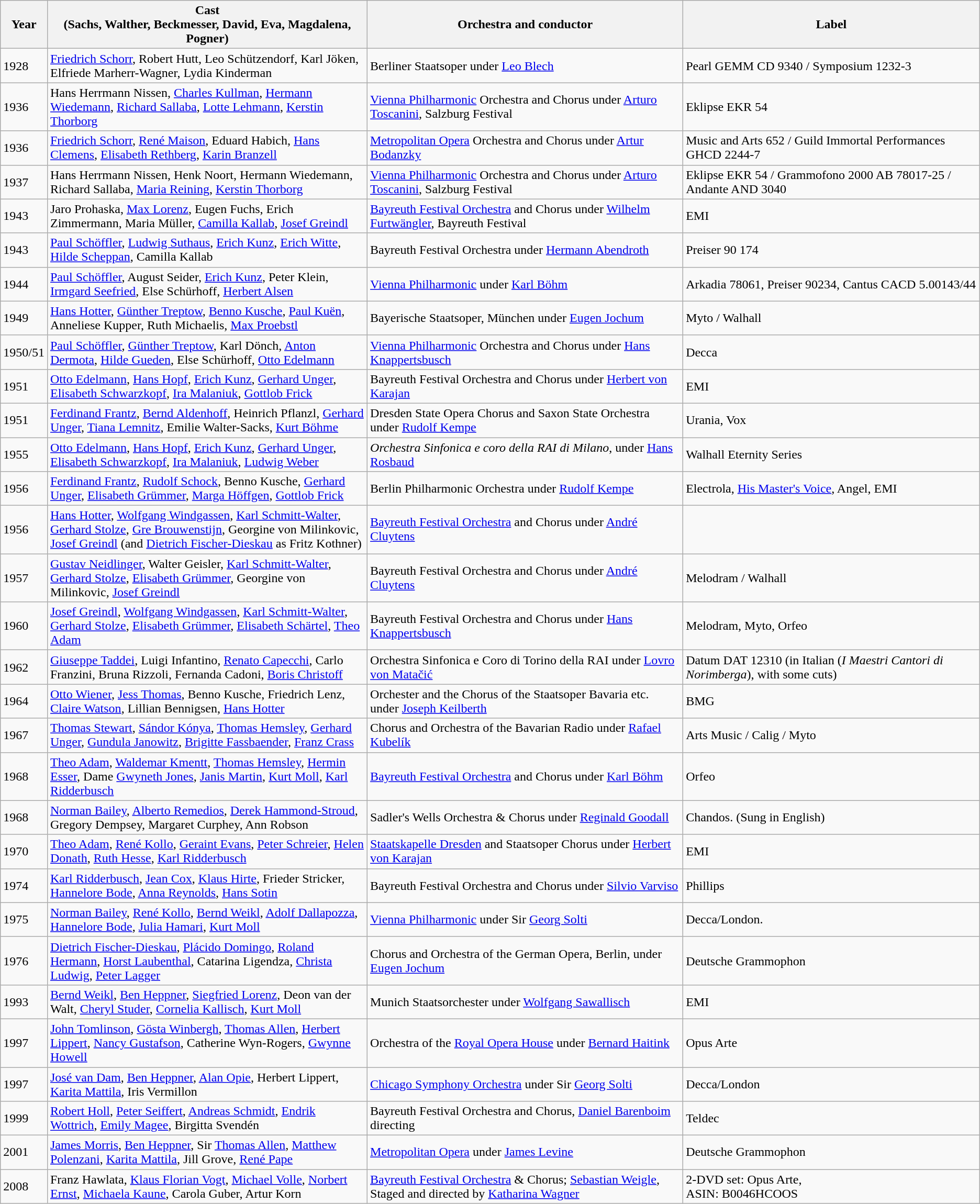<table class="wikitable">
<tr>
<th>Year</th>
<th width=400px>Cast<br>(Sachs, Walther, Beckmesser, David, Eva, Magdalena, Pogner)</th>
<th>Orchestra and conductor</th>
<th>Label</th>
</tr>
<tr>
<td>1928</td>
<td><a href='#'>Friedrich Schorr</a>, Robert Hutt, Leo Schützendorf, Karl Jöken, Elfriede Marherr-Wagner, Lydia Kinderman</td>
<td>Berliner Staatsoper under <a href='#'>Leo Blech</a></td>
<td>Pearl GEMM CD 9340 / Symposium 1232-3</td>
</tr>
<tr>
<td>1936</td>
<td>Hans Herrmann Nissen, <a href='#'>Charles Kullman</a>, <a href='#'>Hermann Wiedemann</a>, <a href='#'>Richard Sallaba</a>, <a href='#'>Lotte Lehmann</a>, <a href='#'>Kerstin Thorborg</a></td>
<td><a href='#'>Vienna Philharmonic</a> Orchestra and Chorus under <a href='#'>Arturo Toscanini</a>, Salzburg Festival</td>
<td>Eklipse EKR 54</td>
</tr>
<tr>
<td>1936</td>
<td><a href='#'>Friedrich Schorr</a>, <a href='#'>René Maison</a>, Eduard Habich, <a href='#'>Hans Clemens</a>, <a href='#'>Elisabeth Rethberg</a>, <a href='#'>Karin Branzell</a></td>
<td><a href='#'>Metropolitan Opera</a> Orchestra and Chorus under <a href='#'>Artur Bodanzky</a></td>
<td>Music and Arts 652 / Guild Immortal Performances GHCD 2244-7</td>
</tr>
<tr>
<td>1937</td>
<td>Hans Herrmann Nissen, Henk Noort, Hermann Wiedemann, Richard Sallaba, <a href='#'>Maria Reining</a>, <a href='#'>Kerstin Thorborg</a></td>
<td><a href='#'>Vienna Philharmonic</a> Orchestra and Chorus under <a href='#'>Arturo Toscanini</a>, Salzburg Festival</td>
<td>Eklipse EKR 54 / Grammofono 2000 AB 78017-25 / Andante AND 3040</td>
</tr>
<tr>
<td>1943</td>
<td>Jaro Prohaska, <a href='#'>Max Lorenz</a>, Eugen Fuchs, Erich Zimmermann, Maria Müller, <a href='#'>Camilla Kallab</a>, <a href='#'>Josef Greindl</a></td>
<td><a href='#'>Bayreuth Festival Orchestra</a> and Chorus under <a href='#'>Wilhelm Furtwängler</a>, Bayreuth Festival</td>
<td>EMI</td>
</tr>
<tr>
<td>1943</td>
<td><a href='#'>Paul Schöffler</a>, <a href='#'>Ludwig Suthaus</a>, <a href='#'>Erich Kunz</a>, <a href='#'>Erich Witte</a>, <a href='#'>Hilde Scheppan</a>, Camilla Kallab</td>
<td>Bayreuth Festival Orchestra under <a href='#'>Hermann Abendroth</a></td>
<td>Preiser 90 174</td>
</tr>
<tr>
<td>1944</td>
<td><a href='#'>Paul Schöffler</a>, August Seider, <a href='#'>Erich Kunz</a>, Peter Klein, <a href='#'>Irmgard Seefried</a>, Else Schürhoff, <a href='#'>Herbert Alsen</a></td>
<td><a href='#'>Vienna Philharmonic</a> under <a href='#'>Karl Böhm</a></td>
<td>Arkadia 78061, Preiser 90234, Cantus CACD 5.00143/44</td>
</tr>
<tr>
<td>1949</td>
<td><a href='#'>Hans Hotter</a>, <a href='#'>Günther Treptow</a>, <a href='#'>Benno Kusche</a>, <a href='#'>Paul Kuën</a>, Anneliese Kupper, Ruth Michaelis, <a href='#'>Max Proebstl</a></td>
<td>Bayerische Staatsoper, München under <a href='#'>Eugen Jochum</a></td>
<td>Myto / Walhall</td>
</tr>
<tr>
<td>1950/51</td>
<td><a href='#'>Paul Schöffler</a>, <a href='#'>Günther Treptow</a>, Karl Dönch, <a href='#'>Anton Dermota</a>, <a href='#'>Hilde Gueden</a>, Else Schürhoff, <a href='#'>Otto Edelmann</a></td>
<td><a href='#'>Vienna Philharmonic</a> Orchestra and Chorus under <a href='#'>Hans Knappertsbusch</a></td>
<td>Decca</td>
</tr>
<tr>
<td>1951</td>
<td><a href='#'>Otto Edelmann</a>, <a href='#'>Hans Hopf</a>, <a href='#'>Erich Kunz</a>, <a href='#'>Gerhard Unger</a>, <a href='#'>Elisabeth Schwarzkopf</a>, <a href='#'>Ira Malaniuk</a>, <a href='#'>Gottlob Frick</a></td>
<td>Bayreuth Festival Orchestra and Chorus under <a href='#'>Herbert von Karajan</a></td>
<td>EMI</td>
</tr>
<tr>
<td>1951</td>
<td><a href='#'>Ferdinand Frantz</a>, <a href='#'>Bernd Aldenhoff</a>, Heinrich Pflanzl, <a href='#'>Gerhard Unger</a>, <a href='#'>Tiana Lemnitz</a>, Emilie Walter-Sacks, <a href='#'>Kurt Böhme</a></td>
<td>Dresden State Opera Chorus and Saxon State Orchestra under <a href='#'>Rudolf Kempe</a></td>
<td>Urania, Vox</td>
</tr>
<tr>
<td>1955</td>
<td><a href='#'>Otto Edelmann</a>, <a href='#'>Hans Hopf</a>, <a href='#'>Erich Kunz</a>, <a href='#'>Gerhard Unger</a>, <a href='#'>Elisabeth Schwarzkopf</a>, <a href='#'>Ira Malaniuk</a>, <a href='#'>Ludwig Weber</a></td>
<td><em>Orchestra Sinfonica e coro della RAI di Milano</em>, under <a href='#'>Hans Rosbaud</a></td>
<td>Walhall Eternity Series</td>
</tr>
<tr>
<td>1956</td>
<td><a href='#'>Ferdinand Frantz</a>, <a href='#'>Rudolf Schock</a>, Benno Kusche, <a href='#'>Gerhard Unger</a>, <a href='#'>Elisabeth Grümmer</a>, <a href='#'>Marga Höffgen</a>, <a href='#'>Gottlob Frick</a></td>
<td>Berlin Philharmonic Orchestra under <a href='#'>Rudolf Kempe</a></td>
<td>Electrola, <a href='#'>His Master's Voice</a>, Angel, EMI</td>
</tr>
<tr>
<td>1956</td>
<td><a href='#'>Hans Hotter</a>, <a href='#'>Wolfgang Windgassen</a>, <a href='#'>Karl Schmitt-Walter</a>, <a href='#'>Gerhard Stolze</a>, <a href='#'>Gre Brouwenstijn</a>, Georgine von Milinkovic, <a href='#'>Josef Greindl</a> (and <a href='#'>Dietrich Fischer-Dieskau</a> as Fritz Kothner)</td>
<td><a href='#'>Bayreuth Festival Orchestra</a> and Chorus under <a href='#'>André Cluytens</a></td>
<td></td>
</tr>
<tr>
<td>1957</td>
<td><a href='#'>Gustav Neidlinger</a>, Walter Geisler, <a href='#'>Karl Schmitt-Walter</a>, <a href='#'>Gerhard Stolze</a>, <a href='#'>Elisabeth Grümmer</a>, Georgine von Milinkovic, <a href='#'>Josef Greindl</a></td>
<td>Bayreuth Festival Orchestra and Chorus under <a href='#'>André Cluytens</a></td>
<td>Melodram / Walhall</td>
</tr>
<tr>
<td>1960</td>
<td><a href='#'>Josef Greindl</a>, <a href='#'>Wolfgang Windgassen</a>, <a href='#'>Karl Schmitt-Walter</a>, <a href='#'>Gerhard Stolze</a>, <a href='#'>Elisabeth Grümmer</a>, <a href='#'>Elisabeth Schärtel</a>, <a href='#'>Theo Adam</a></td>
<td>Bayreuth Festival Orchestra and Chorus under <a href='#'>Hans Knappertsbusch</a></td>
<td>Melodram, Myto, Orfeo</td>
</tr>
<tr>
<td>1962</td>
<td><a href='#'>Giuseppe Taddei</a>, Luigi Infantino, <a href='#'>Renato Capecchi</a>, Carlo Franzini, Bruna Rizzoli, Fernanda Cadoni, <a href='#'>Boris Christoff</a></td>
<td>Orchestra Sinfonica e Coro di Torino della RAI under <a href='#'>Lovro von Matačić</a></td>
<td>Datum DAT 12310 (in Italian (<em>I Maestri Cantori di Norimberga</em>), with some cuts)</td>
</tr>
<tr>
<td>1964</td>
<td><a href='#'>Otto Wiener</a>, <a href='#'>Jess Thomas</a>, Benno Kusche, Friedrich Lenz, <a href='#'>Claire Watson</a>, Lillian Bennigsen, <a href='#'>Hans Hotter</a></td>
<td>Orchester and the Chorus of the Staatsoper Bavaria etc. under <a href='#'>Joseph Keilberth</a></td>
<td>BMG</td>
</tr>
<tr>
<td>1967</td>
<td><a href='#'>Thomas Stewart</a>, <a href='#'>Sándor Kónya</a>, <a href='#'>Thomas Hemsley</a>, <a href='#'>Gerhard Unger</a>, <a href='#'>Gundula Janowitz</a>, <a href='#'>Brigitte Fassbaender</a>, <a href='#'>Franz Crass</a></td>
<td>Chorus and Orchestra of the Bavarian Radio under <a href='#'>Rafael Kubelík</a></td>
<td>Arts Music / Calig / Myto</td>
</tr>
<tr>
<td>1968</td>
<td><a href='#'>Theo Adam</a>, <a href='#'>Waldemar Kmentt</a>, <a href='#'>Thomas Hemsley</a>, <a href='#'>Hermin Esser</a>, Dame <a href='#'>Gwyneth Jones</a>, <a href='#'>Janis Martin</a>, <a href='#'>Kurt Moll</a>, <a href='#'>Karl Ridderbusch</a></td>
<td><a href='#'>Bayreuth Festival Orchestra</a> and Chorus under <a href='#'>Karl Böhm</a></td>
<td>Orfeo</td>
</tr>
<tr>
<td>1968</td>
<td><a href='#'>Norman Bailey</a>, <a href='#'>Alberto Remedios</a>, <a href='#'>Derek Hammond-Stroud</a>, Gregory Dempsey, Margaret Curphey, Ann Robson</td>
<td>Sadler's Wells Orchestra & Chorus under <a href='#'>Reginald Goodall</a></td>
<td>Chandos. (Sung in English)</td>
</tr>
<tr>
<td>1970</td>
<td><a href='#'>Theo Adam</a>, <a href='#'>René Kollo</a>, <a href='#'>Geraint Evans</a>, <a href='#'>Peter Schreier</a>, <a href='#'>Helen Donath</a>, <a href='#'>Ruth Hesse</a>, <a href='#'>Karl Ridderbusch</a></td>
<td><a href='#'>Staatskapelle Dresden</a> and Staatsoper Chorus under <a href='#'>Herbert von Karajan</a></td>
<td>EMI</td>
</tr>
<tr>
<td>1974</td>
<td><a href='#'>Karl Ridderbusch</a>, <a href='#'>Jean Cox</a>, <a href='#'>Klaus Hirte</a>, Frieder Stricker, <a href='#'>Hannelore Bode</a>, <a href='#'>Anna Reynolds</a>, <a href='#'>Hans Sotin</a></td>
<td>Bayreuth Festival Orchestra and Chorus under <a href='#'>Silvio Varviso</a></td>
<td>Phillips</td>
</tr>
<tr>
<td>1975</td>
<td><a href='#'>Norman Bailey</a>, <a href='#'>René Kollo</a>, <a href='#'>Bernd Weikl</a>, <a href='#'>Adolf Dallapozza</a>, <a href='#'>Hannelore Bode</a>, <a href='#'>Julia Hamari</a>, <a href='#'>Kurt Moll</a></td>
<td><a href='#'>Vienna Philharmonic</a> under Sir <a href='#'>Georg Solti</a></td>
<td>Decca/London.</td>
</tr>
<tr>
<td>1976</td>
<td><a href='#'>Dietrich Fischer-Dieskau</a>, <a href='#'>Plácido Domingo</a>, <a href='#'>Roland Hermann</a>, <a href='#'>Horst Laubenthal</a>, Catarina Ligendza, <a href='#'>Christa Ludwig</a>, <a href='#'>Peter Lagger</a></td>
<td>Chorus and Orchestra of the German Opera, Berlin, under <a href='#'>Eugen Jochum</a></td>
<td>Deutsche Grammophon</td>
</tr>
<tr>
<td>1993</td>
<td><a href='#'>Bernd Weikl</a>, <a href='#'>Ben Heppner</a>, <a href='#'>Siegfried Lorenz</a>, Deon van der Walt, <a href='#'>Cheryl Studer</a>, <a href='#'>Cornelia Kallisch</a>, <a href='#'>Kurt Moll</a></td>
<td>Munich Staatsorchester under <a href='#'>Wolfgang Sawallisch</a></td>
<td>EMI</td>
</tr>
<tr>
<td>1997</td>
<td><a href='#'>John Tomlinson</a>, <a href='#'>Gösta Winbergh</a>, <a href='#'>Thomas Allen</a>, <a href='#'>Herbert Lippert</a>, <a href='#'>Nancy Gustafson</a>, Catherine Wyn-Rogers, <a href='#'>Gwynne Howell</a></td>
<td>Orchestra of the <a href='#'>Royal Opera House</a> under <a href='#'>Bernard Haitink</a></td>
<td>Opus Arte</td>
</tr>
<tr>
<td>1997</td>
<td><a href='#'>José van Dam</a>, <a href='#'>Ben Heppner</a>, <a href='#'>Alan Opie</a>, Herbert Lippert, <a href='#'>Karita Mattila</a>, Iris Vermillon</td>
<td><a href='#'>Chicago Symphony Orchestra</a> under Sir <a href='#'>Georg Solti</a></td>
<td>Decca/London</td>
</tr>
<tr>
<td>1999</td>
<td><a href='#'>Robert Holl</a>, <a href='#'>Peter Seiffert</a>, <a href='#'>Andreas Schmidt</a>, <a href='#'>Endrik Wottrich</a>, <a href='#'>Emily Magee</a>, Birgitta Svendén</td>
<td>Bayreuth Festival Orchestra and Chorus, <a href='#'>Daniel Barenboim</a> directing</td>
<td>Teldec</td>
</tr>
<tr>
<td>2001</td>
<td><a href='#'>James Morris</a>, <a href='#'>Ben Heppner</a>, Sir <a href='#'>Thomas Allen</a>, <a href='#'>Matthew Polenzani</a>, <a href='#'>Karita Mattila</a>, Jill Grove, <a href='#'>René Pape</a></td>
<td><a href='#'>Metropolitan Opera</a> under <a href='#'>James Levine</a></td>
<td>Deutsche Grammophon</td>
</tr>
<tr>
<td>2008</td>
<td>Franz Hawlata, <a href='#'>Klaus Florian Vogt</a>, <a href='#'>Michael Volle</a>, <a href='#'>Norbert Ernst</a>, <a href='#'>Michaela Kaune</a>, Carola Guber, Artur Korn</td>
<td><a href='#'>Bayreuth Festival Orchestra</a> & Chorus; <a href='#'>Sebastian Weigle</a>,<br>Staged and directed by <a href='#'>Katharina Wagner</a></td>
<td>2-DVD set: Opus Arte,<br>ASIN: B0046HCOOS</td>
</tr>
</table>
